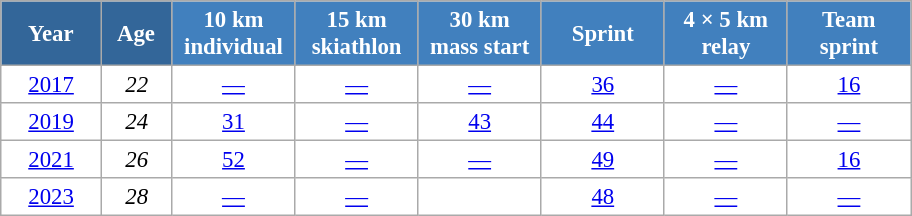<table class="wikitable" style="font-size:95%; text-align:center; border:grey solid 1px; border-collapse:collapse; background:#ffffff;">
<tr>
<th style="background-color:#369; color:white; width:60px;"> Year </th>
<th style="background-color:#369; color:white; width:40px;"> Age </th>
<th style="background-color:#4180be; color:white; width:75px;"> 10 km <br> individual </th>
<th style="background-color:#4180be; color:white; width:75px;"> 15 km <br> skiathlon </th>
<th style="background-color:#4180be; color:white; width:75px;"> 30 km <br> mass start </th>
<th style="background-color:#4180be; color:white; width:75px;"> Sprint </th>
<th style="background-color:#4180be; color:white; width:75px;"> 4 × 5 km <br> relay </th>
<th style="background-color:#4180be; color:white; width:75px;"> Team <br> sprint </th>
</tr>
<tr>
<td><a href='#'>2017</a></td>
<td><em>22</em></td>
<td><a href='#'>—</a></td>
<td><a href='#'>—</a></td>
<td><a href='#'>—</a></td>
<td><a href='#'>36</a></td>
<td><a href='#'>—</a></td>
<td><a href='#'>16</a></td>
</tr>
<tr>
<td><a href='#'>2019</a></td>
<td><em>24</em></td>
<td><a href='#'>31</a></td>
<td><a href='#'>—</a></td>
<td><a href='#'>43</a></td>
<td><a href='#'>44</a></td>
<td><a href='#'>—</a></td>
<td><a href='#'>—</a></td>
</tr>
<tr>
<td><a href='#'>2021</a></td>
<td><em>26</em></td>
<td><a href='#'>52</a></td>
<td><a href='#'>—</a></td>
<td><a href='#'>—</a></td>
<td><a href='#'>49</a></td>
<td><a href='#'>—</a></td>
<td><a href='#'>16</a></td>
</tr>
<tr>
<td><a href='#'>2023</a></td>
<td><em>28</em></td>
<td><a href='#'>—</a></td>
<td><a href='#'>—</a></td>
<td><a href='#'></a></td>
<td><a href='#'>48</a></td>
<td><a href='#'>—</a></td>
<td><a href='#'>—</a></td>
</tr>
</table>
